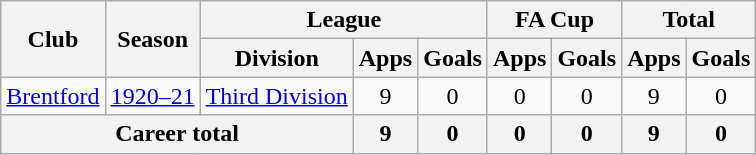<table class="wikitable" style="text-align: center;">
<tr>
<th rowspan="2">Club</th>
<th rowspan="2">Season</th>
<th colspan="3">League</th>
<th colspan="2">FA Cup</th>
<th colspan="2">Total</th>
</tr>
<tr>
<th>Division</th>
<th>Apps</th>
<th>Goals</th>
<th>Apps</th>
<th>Goals</th>
<th>Apps</th>
<th>Goals</th>
</tr>
<tr>
<td><a href='#'>Brentford</a></td>
<td><a href='#'>1920–21</a></td>
<td><a href='#'>Third Division</a></td>
<td>9</td>
<td>0</td>
<td>0</td>
<td>0</td>
<td>9</td>
<td>0</td>
</tr>
<tr>
<th colspan="3">Career total</th>
<th>9</th>
<th>0</th>
<th>0</th>
<th>0</th>
<th>9</th>
<th>0</th>
</tr>
</table>
